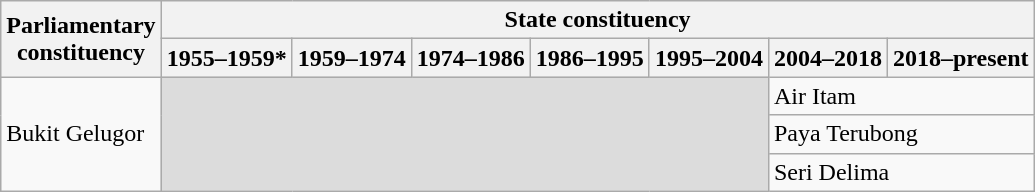<table class="wikitable">
<tr>
<th rowspan="2">Parliamentary<br>constituency</th>
<th colspan="7">State constituency</th>
</tr>
<tr>
<th>1955–1959*</th>
<th>1959–1974</th>
<th>1974–1986</th>
<th>1986–1995</th>
<th>1995–2004</th>
<th>2004–2018</th>
<th>2018–present</th>
</tr>
<tr>
<td rowspan="3">Bukit Gelugor</td>
<td colspan="5" rowspan="3" bgcolor="dcdcdc"></td>
<td colspan="2">Air Itam</td>
</tr>
<tr>
<td colspan="2">Paya Terubong</td>
</tr>
<tr>
<td colspan="2">Seri Delima</td>
</tr>
</table>
